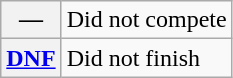<table class="wikitable">
<tr>
<th scope="row">—</th>
<td>Did not compete</td>
</tr>
<tr>
<th scope="row"><a href='#'>DNF</a></th>
<td>Did not finish</td>
</tr>
</table>
